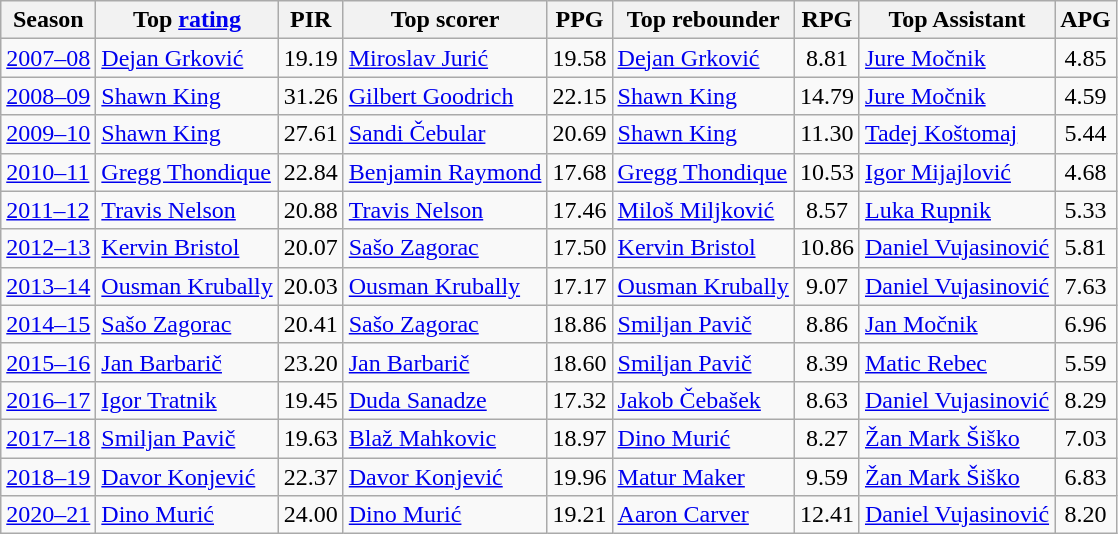<table class="wikitable">
<tr>
<th>Season</th>
<th>Top <a href='#'>rating</a></th>
<th>PIR</th>
<th>Top scorer</th>
<th>PPG</th>
<th>Top rebounder</th>
<th>RPG</th>
<th>Top Assistant</th>
<th>APG</th>
</tr>
<tr>
<td><a href='#'>2007–08</a></td>
<td> <a href='#'>Dejan Grković</a></td>
<td align="center">19.19</td>
<td> <a href='#'>Miroslav Jurić</a></td>
<td align="center">19.58</td>
<td> <a href='#'>Dejan Grković</a></td>
<td align="center">8.81</td>
<td> <a href='#'>Jure Močnik</a></td>
<td align="center">4.85</td>
</tr>
<tr>
<td><a href='#'>2008–09</a></td>
<td> <a href='#'>Shawn King</a></td>
<td align="center">31.26</td>
<td> <a href='#'>Gilbert Goodrich</a></td>
<td align="center">22.15</td>
<td> <a href='#'>Shawn King</a></td>
<td align="center">14.79</td>
<td> <a href='#'>Jure Močnik</a></td>
<td align="center">4.59</td>
</tr>
<tr>
<td><a href='#'>2009–10</a></td>
<td> <a href='#'>Shawn King</a></td>
<td align="center">27.61</td>
<td> <a href='#'>Sandi Čebular</a></td>
<td align="center">20.69</td>
<td> <a href='#'>Shawn King</a></td>
<td align="center">11.30</td>
<td> <a href='#'>Tadej Koštomaj</a></td>
<td align="center">5.44</td>
</tr>
<tr>
<td><a href='#'>2010–11</a></td>
<td> <a href='#'>Gregg Thondique</a></td>
<td align="center">22.84</td>
<td> <a href='#'>Benjamin Raymond</a></td>
<td align="center">17.68</td>
<td> <a href='#'>Gregg Thondique</a></td>
<td align="center">10.53</td>
<td> <a href='#'>Igor Mijajlović</a></td>
<td align="center">4.68</td>
</tr>
<tr>
<td><a href='#'>2011–12</a></td>
<td> <a href='#'>Travis Nelson</a></td>
<td align="center">20.88</td>
<td> <a href='#'>Travis Nelson</a></td>
<td align="center">17.46</td>
<td> <a href='#'>Miloš Miljković</a></td>
<td align="center">8.57</td>
<td> <a href='#'>Luka Rupnik</a></td>
<td align="center">5.33</td>
</tr>
<tr>
<td><a href='#'>2012–13</a></td>
<td> <a href='#'>Kervin Bristol</a></td>
<td align="center">20.07</td>
<td> <a href='#'>Sašo Zagorac</a></td>
<td align="center">17.50</td>
<td> <a href='#'>Kervin Bristol</a></td>
<td align="center">10.86</td>
<td> <a href='#'>Daniel Vujasinović</a></td>
<td align="center">5.81</td>
</tr>
<tr>
<td><a href='#'>2013–14</a></td>
<td> <a href='#'>Ousman Krubally</a></td>
<td align="center">20.03</td>
<td> <a href='#'>Ousman Krubally</a></td>
<td align="center">17.17</td>
<td> <a href='#'>Ousman Krubally</a></td>
<td align="center">9.07</td>
<td> <a href='#'>Daniel Vujasinović</a></td>
<td align="center">7.63</td>
</tr>
<tr>
<td><a href='#'>2014–15</a></td>
<td> <a href='#'>Sašo Zagorac</a></td>
<td align="center">20.41</td>
<td> <a href='#'>Sašo Zagorac</a></td>
<td align="center">18.86</td>
<td> <a href='#'>Smiljan Pavič</a></td>
<td align="center">8.86</td>
<td> <a href='#'>Jan Močnik</a></td>
<td align="center">6.96</td>
</tr>
<tr>
<td><a href='#'>2015–16</a></td>
<td> <a href='#'>Jan Barbarič</a></td>
<td align="center">23.20</td>
<td> <a href='#'>Jan Barbarič</a></td>
<td align="center">18.60</td>
<td> <a href='#'>Smiljan Pavič</a></td>
<td align="center">8.39</td>
<td> <a href='#'>Matic Rebec</a></td>
<td align="center">5.59</td>
</tr>
<tr>
<td><a href='#'>2016–17</a></td>
<td> <a href='#'>Igor Tratnik</a></td>
<td align="center">19.45</td>
<td> <a href='#'>Duda Sanadze</a></td>
<td align="center">17.32</td>
<td> <a href='#'>Jakob Čebašek</a></td>
<td align="center">8.63</td>
<td> <a href='#'>Daniel Vujasinović</a></td>
<td align="center">8.29</td>
</tr>
<tr>
<td><a href='#'>2017–18</a></td>
<td> <a href='#'>Smiljan Pavič</a></td>
<td align="center">19.63</td>
<td> <a href='#'>Blaž Mahkovic</a></td>
<td align="center">18.97</td>
<td> <a href='#'>Dino Murić</a></td>
<td align="center">8.27</td>
<td> <a href='#'>Žan Mark Šiško</a></td>
<td align="center">7.03</td>
</tr>
<tr>
<td><a href='#'>2018–19</a></td>
<td> <a href='#'>Davor Konjević</a></td>
<td align="center">22.37</td>
<td> <a href='#'>Davor Konjević</a></td>
<td align="center">19.96</td>
<td> <a href='#'>Matur Maker</a></td>
<td align="center">9.59</td>
<td> <a href='#'>Žan Mark Šiško</a></td>
<td align="center">6.83</td>
</tr>
<tr>
<td><a href='#'>2020–21</a></td>
<td> <a href='#'>Dino Murić</a></td>
<td align="center">24.00</td>
<td> <a href='#'>Dino Murić</a></td>
<td align="center">19.21</td>
<td> <a href='#'>Aaron Carver</a></td>
<td align="center">12.41</td>
<td> <a href='#'>Daniel Vujasinović</a></td>
<td align="center">8.20</td>
</tr>
</table>
